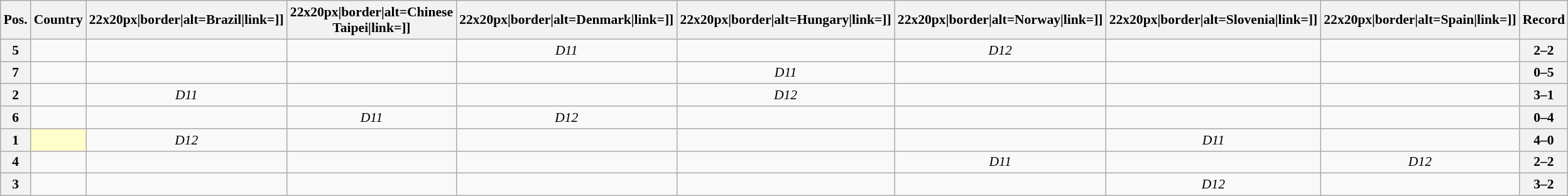<table class="wikitable sortable nowrap" style="text-align:center; font-size:0.9em;">
<tr>
<th>Pos.</th>
<th>Country</th>
<th [[Image:>22x20px|border|alt=Brazil|link=]]</th>
<th [[Image:>22x20px|border|alt=Chinese Taipei|link=]]</th>
<th [[Image:>22x20px|border|alt=Denmark|link=]]</th>
<th [[Image:>22x20px|border|alt=Hungary|link=]]</th>
<th [[Image:>22x20px|border|alt=Norway|link=]]</th>
<th [[Image:>22x20px|border|alt=Slovenia|link=]]</th>
<th [[Image:>22x20px|border|alt=Spain|link=]]</th>
<th>Record</th>
</tr>
<tr>
<th>5</th>
<td style="text-align:left;"></td>
<td> </td>
<td> </td>
<td><em>D11</em> </td>
<td> </td>
<td><em>D12</em> </td>
<td> </td>
<td>  </td>
<th>2–2</th>
</tr>
<tr>
<th>7</th>
<td style="text-align:left;"></td>
<td> </td>
<td> </td>
<td> </td>
<td><em>D11</em> </td>
<td>  </td>
<td> </td>
<td> </td>
<th>0–5</th>
</tr>
<tr>
<th>2</th>
<td style="text-align:left;"></td>
<td><em>D11</em> </td>
<td> </td>
<td> </td>
<td><em>D12</em> </td>
<td> </td>
<td> </td>
<td> </td>
<th>3–1</th>
</tr>
<tr>
<th>6</th>
<td style="text-align:left;"></td>
<td> </td>
<td><em>D11</em> </td>
<td><em>D12</em> </td>
<td> </td>
<td> </td>
<td> </td>
<td> </td>
<th>0–4</th>
</tr>
<tr>
<th>1</th>
<td style="text-align:left; background:#ffffcc;"></td>
<td><em>D12</em> </td>
<td>  </td>
<td> </td>
<td> </td>
<td> </td>
<td><em>D11</em> </td>
<td> </td>
<th>4–0</th>
</tr>
<tr>
<th>4</th>
<td style="text-align:left;"></td>
<td> </td>
<td> </td>
<td> </td>
<td> </td>
<td><em>D11</em> </td>
<td> </td>
<td><em>D12</em> </td>
<th>2–2</th>
</tr>
<tr>
<th>3</th>
<td style="text-align:left;"></td>
<td>  </td>
<td> </td>
<td> </td>
<td> </td>
<td> </td>
<td><em>D12</em> </td>
<td> </td>
<th>3–2</th>
</tr>
</table>
